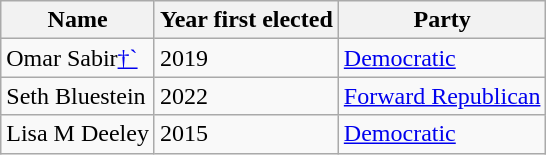<table class="wikitable">
<tr>
<th>Name</th>
<th>Year first elected</th>
<th>Party</th>
</tr>
<tr>
<td>Omar Sabir<a href='#'>†`</a></td>
<td>2019</td>
<td><a href='#'>Democratic</a></td>
</tr>
<tr>
<td>Seth Bluestein</td>
<td>2022</td>
<td><a href='#'>Forward Republican</a></td>
</tr>
<tr>
<td>Lisa M Deeley</td>
<td>2015</td>
<td><a href='#'>Democratic</a></td>
</tr>
</table>
